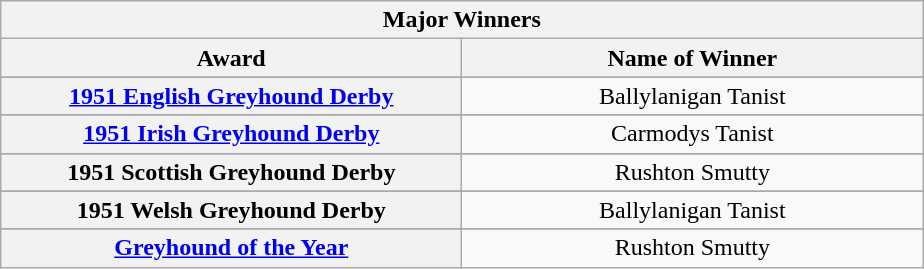<table class="wikitable">
<tr>
<th colspan="2">Major Winners</th>
</tr>
<tr>
<th width=300>Award</th>
<th width=300>Name of Winner</th>
</tr>
<tr>
</tr>
<tr align=center>
<th><a href='#'>1951 English Greyhound Derby</a></th>
<td>Ballylanigan Tanist </td>
</tr>
<tr>
</tr>
<tr align=center>
<th><a href='#'>1951 Irish Greyhound Derby</a></th>
<td>Carmodys Tanist </td>
</tr>
<tr>
</tr>
<tr align=center>
<th>1951 Scottish Greyhound Derby</th>
<td>Rushton Smutty </td>
</tr>
<tr>
</tr>
<tr align=center>
<th>1951 Welsh Greyhound Derby</th>
<td>Ballylanigan Tanist </td>
</tr>
<tr>
</tr>
<tr align=center>
<th><a href='#'>Greyhound of the Year</a></th>
<td>Rushton Smutty </td>
</tr>
</table>
